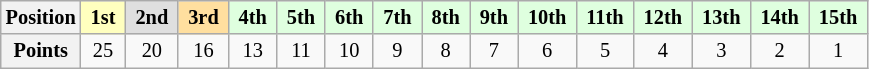<table class="wikitable" style="font-size:85%; text-align:center">
<tr>
<th>Position</th>
<td style="background:#ffffbf;"> <strong>1st</strong> </td>
<td style="background:#dfdfdf;"> <strong>2nd</strong> </td>
<td style="background:#ffdf9f;"> <strong>3rd</strong> </td>
<td style="background:#dfffdf;"> <strong>4th</strong> </td>
<td style="background:#dfffdf;"> <strong>5th</strong> </td>
<td style="background:#dfffdf;"> <strong>6th</strong> </td>
<td style="background:#dfffdf;"> <strong>7th</strong> </td>
<td style="background:#dfffdf;"> <strong>8th</strong> </td>
<td style="background:#dfffdf;"> <strong>9th</strong> </td>
<td style="background:#dfffdf;"> <strong>10th</strong> </td>
<td style="background:#dfffdf;"> <strong>11th</strong> </td>
<td style="background:#dfffdf;"> <strong>12th</strong> </td>
<td style="background:#dfffdf;"> <strong>13th</strong> </td>
<td style="background:#dfffdf;"> <strong>14th</strong> </td>
<td style="background:#dfffdf;"> <strong>15th</strong> </td>
</tr>
<tr>
<th>Points</th>
<td>25</td>
<td>20</td>
<td>16</td>
<td>13</td>
<td>11</td>
<td>10</td>
<td>9</td>
<td>8</td>
<td>7</td>
<td>6</td>
<td>5</td>
<td>4</td>
<td>3</td>
<td>2</td>
<td>1</td>
</tr>
</table>
